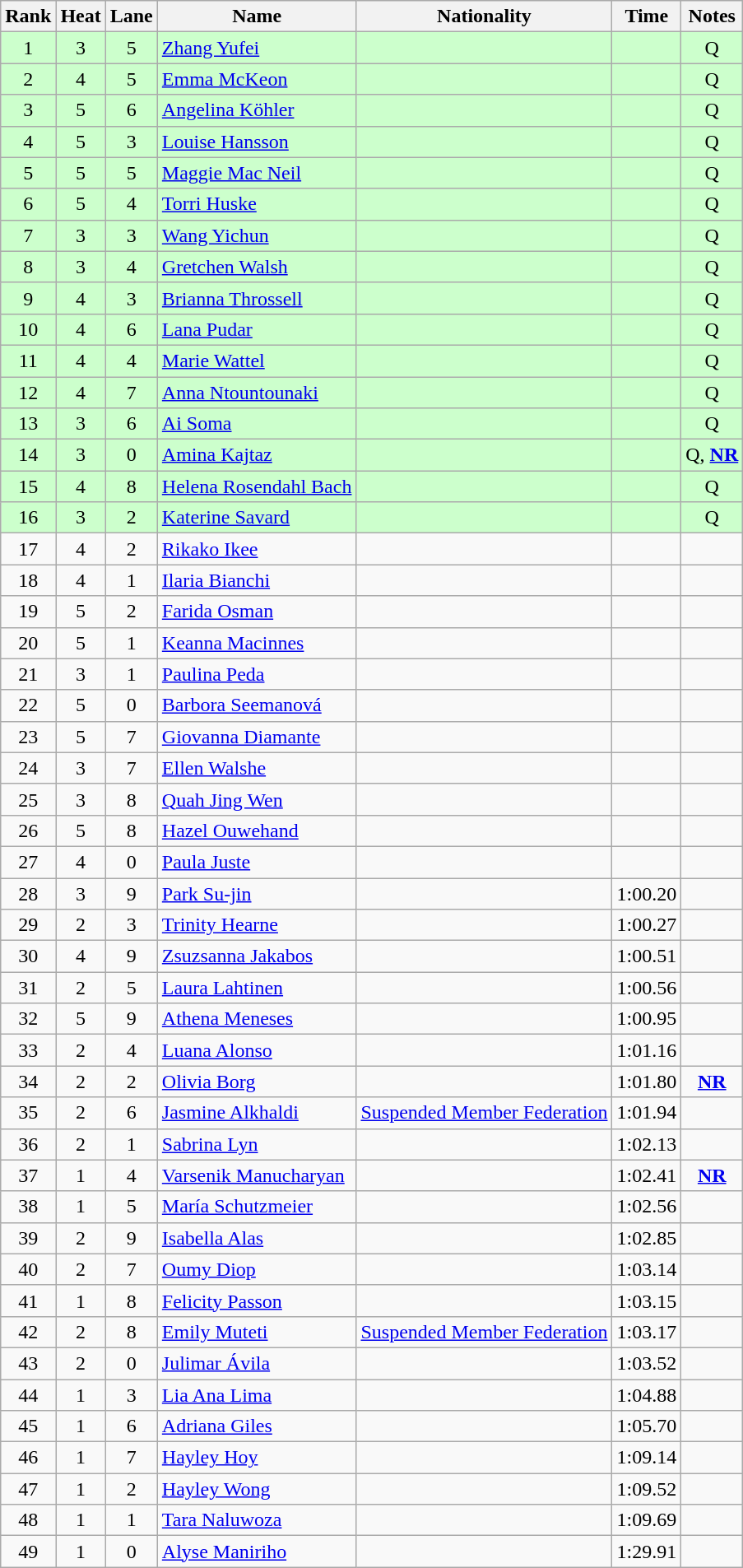<table class="wikitable sortable" style="text-align:center">
<tr>
<th>Rank</th>
<th>Heat</th>
<th>Lane</th>
<th>Name</th>
<th>Nationality</th>
<th>Time</th>
<th>Notes</th>
</tr>
<tr bgcolor=ccffcc>
<td>1</td>
<td>3</td>
<td>5</td>
<td align=left><a href='#'>Zhang Yufei</a></td>
<td align=left></td>
<td></td>
<td>Q</td>
</tr>
<tr bgcolor=ccffcc>
<td>2</td>
<td>4</td>
<td>5</td>
<td align=left><a href='#'>Emma McKeon</a></td>
<td align=left></td>
<td></td>
<td>Q</td>
</tr>
<tr bgcolor=ccffcc>
<td>3</td>
<td>5</td>
<td>6</td>
<td align=left><a href='#'>Angelina Köhler</a></td>
<td align=left></td>
<td></td>
<td>Q</td>
</tr>
<tr bgcolor=ccffcc>
<td>4</td>
<td>5</td>
<td>3</td>
<td align=left><a href='#'>Louise Hansson</a></td>
<td align=left></td>
<td></td>
<td>Q</td>
</tr>
<tr bgcolor=ccffcc>
<td>5</td>
<td>5</td>
<td>5</td>
<td align=left><a href='#'>Maggie Mac Neil</a></td>
<td align=left></td>
<td></td>
<td>Q</td>
</tr>
<tr bgcolor=ccffcc>
<td>6</td>
<td>5</td>
<td>4</td>
<td align=left><a href='#'>Torri Huske</a></td>
<td align=left></td>
<td></td>
<td>Q</td>
</tr>
<tr bgcolor=ccffcc>
<td>7</td>
<td>3</td>
<td>3</td>
<td align=left><a href='#'>Wang Yichun</a></td>
<td align=left></td>
<td></td>
<td>Q</td>
</tr>
<tr bgcolor=ccffcc>
<td>8</td>
<td>3</td>
<td>4</td>
<td align=left><a href='#'>Gretchen Walsh</a></td>
<td align=left></td>
<td></td>
<td>Q</td>
</tr>
<tr bgcolor=ccffcc>
<td>9</td>
<td>4</td>
<td>3</td>
<td align=left><a href='#'>Brianna Throssell</a></td>
<td align=left></td>
<td></td>
<td>Q</td>
</tr>
<tr bgcolor=ccffcc>
<td>10</td>
<td>4</td>
<td>6</td>
<td align=left><a href='#'>Lana Pudar</a></td>
<td align=left></td>
<td></td>
<td>Q</td>
</tr>
<tr bgcolor=ccffcc>
<td>11</td>
<td>4</td>
<td>4</td>
<td align=left><a href='#'>Marie Wattel</a></td>
<td align=left></td>
<td></td>
<td>Q</td>
</tr>
<tr bgcolor=ccffcc>
<td>12</td>
<td>4</td>
<td>7</td>
<td align=left><a href='#'>Anna Ntountounaki</a></td>
<td align=left></td>
<td></td>
<td>Q</td>
</tr>
<tr bgcolor=ccffcc>
<td>13</td>
<td>3</td>
<td>6</td>
<td align=left><a href='#'>Ai Soma</a></td>
<td align=left></td>
<td></td>
<td>Q</td>
</tr>
<tr bgcolor=ccffcc>
<td>14</td>
<td>3</td>
<td>0</td>
<td align=left><a href='#'>Amina Kajtaz</a></td>
<td align=left></td>
<td></td>
<td>Q, <strong><a href='#'>NR</a></strong></td>
</tr>
<tr bgcolor=ccffcc>
<td>15</td>
<td>4</td>
<td>8</td>
<td align=left><a href='#'>Helena Rosendahl Bach</a></td>
<td align=left></td>
<td></td>
<td>Q</td>
</tr>
<tr bgcolor=ccffcc>
<td>16</td>
<td>3</td>
<td>2</td>
<td align=left><a href='#'>Katerine Savard</a></td>
<td align=left></td>
<td></td>
<td>Q</td>
</tr>
<tr>
<td>17</td>
<td>4</td>
<td>2</td>
<td align=left><a href='#'>Rikako Ikee</a></td>
<td align=left></td>
<td></td>
<td></td>
</tr>
<tr>
<td>18</td>
<td>4</td>
<td>1</td>
<td align=left><a href='#'>Ilaria Bianchi</a></td>
<td align=left></td>
<td></td>
<td></td>
</tr>
<tr>
<td>19</td>
<td>5</td>
<td>2</td>
<td align=left><a href='#'>Farida Osman</a></td>
<td align=left></td>
<td></td>
<td></td>
</tr>
<tr>
<td>20</td>
<td>5</td>
<td>1</td>
<td align=left><a href='#'>Keanna Macinnes</a></td>
<td align=left></td>
<td></td>
<td></td>
</tr>
<tr>
<td>21</td>
<td>3</td>
<td>1</td>
<td align=left><a href='#'>Paulina Peda</a></td>
<td align=left></td>
<td></td>
<td></td>
</tr>
<tr>
<td>22</td>
<td>5</td>
<td>0</td>
<td align=left><a href='#'>Barbora Seemanová</a></td>
<td align=left></td>
<td></td>
<td></td>
</tr>
<tr>
<td>23</td>
<td>5</td>
<td>7</td>
<td align=left><a href='#'>Giovanna Diamante</a></td>
<td align=left></td>
<td></td>
<td></td>
</tr>
<tr>
<td>24</td>
<td>3</td>
<td>7</td>
<td align=left><a href='#'>Ellen Walshe</a></td>
<td align=left></td>
<td></td>
<td></td>
</tr>
<tr>
<td>25</td>
<td>3</td>
<td>8</td>
<td align=left><a href='#'>Quah Jing Wen</a></td>
<td align=left></td>
<td></td>
<td></td>
</tr>
<tr>
<td>26</td>
<td>5</td>
<td>8</td>
<td align=left><a href='#'>Hazel Ouwehand</a></td>
<td align=left></td>
<td></td>
<td></td>
</tr>
<tr>
<td>27</td>
<td>4</td>
<td>0</td>
<td align=left><a href='#'>Paula Juste</a></td>
<td align=left></td>
<td></td>
<td></td>
</tr>
<tr>
<td>28</td>
<td>3</td>
<td>9</td>
<td align=left><a href='#'>Park Su-jin</a></td>
<td align=left></td>
<td>1:00.20</td>
<td></td>
</tr>
<tr>
<td>29</td>
<td>2</td>
<td>3</td>
<td align=left><a href='#'>Trinity Hearne</a></td>
<td align=left></td>
<td>1:00.27</td>
<td></td>
</tr>
<tr>
<td>30</td>
<td>4</td>
<td>9</td>
<td align=left><a href='#'>Zsuzsanna Jakabos</a></td>
<td align=left></td>
<td>1:00.51</td>
<td></td>
</tr>
<tr>
<td>31</td>
<td>2</td>
<td>5</td>
<td align=left><a href='#'>Laura Lahtinen</a></td>
<td align=left></td>
<td>1:00.56</td>
<td></td>
</tr>
<tr>
<td>32</td>
<td>5</td>
<td>9</td>
<td align=left><a href='#'>Athena Meneses</a></td>
<td align=left></td>
<td>1:00.95</td>
<td></td>
</tr>
<tr>
<td>33</td>
<td>2</td>
<td>4</td>
<td align=left><a href='#'>Luana Alonso</a></td>
<td align=left></td>
<td>1:01.16</td>
<td></td>
</tr>
<tr>
<td>34</td>
<td>2</td>
<td>2</td>
<td align=left><a href='#'>Olivia Borg</a></td>
<td align=left></td>
<td>1:01.80</td>
<td><strong><a href='#'>NR</a></strong></td>
</tr>
<tr>
<td>35</td>
<td>2</td>
<td>6</td>
<td align=left><a href='#'>Jasmine Alkhaldi</a></td>
<td align=left> <a href='#'>Suspended Member Federation</a></td>
<td>1:01.94</td>
<td></td>
</tr>
<tr>
<td>36</td>
<td>2</td>
<td>1</td>
<td align=left><a href='#'>Sabrina Lyn</a></td>
<td align=left></td>
<td>1:02.13</td>
<td></td>
</tr>
<tr>
<td>37</td>
<td>1</td>
<td>4</td>
<td align=left><a href='#'>Varsenik Manucharyan</a></td>
<td align=left></td>
<td>1:02.41</td>
<td><strong><a href='#'>NR</a></strong></td>
</tr>
<tr>
<td>38</td>
<td>1</td>
<td>5</td>
<td align=left><a href='#'>María Schutzmeier</a></td>
<td align=left></td>
<td>1:02.56</td>
<td></td>
</tr>
<tr>
<td>39</td>
<td>2</td>
<td>9</td>
<td align=left><a href='#'>Isabella Alas</a></td>
<td align=left></td>
<td>1:02.85</td>
<td></td>
</tr>
<tr>
<td>40</td>
<td>2</td>
<td>7</td>
<td align=left><a href='#'>Oumy Diop</a></td>
<td align=left></td>
<td>1:03.14</td>
<td></td>
</tr>
<tr>
<td>41</td>
<td>1</td>
<td>8</td>
<td align=left><a href='#'>Felicity Passon</a></td>
<td align=left></td>
<td>1:03.15</td>
<td></td>
</tr>
<tr>
<td>42</td>
<td>2</td>
<td>8</td>
<td align=left><a href='#'>Emily Muteti</a></td>
<td align=left> <a href='#'>Suspended Member Federation</a></td>
<td>1:03.17</td>
<td></td>
</tr>
<tr>
<td>43</td>
<td>2</td>
<td>0</td>
<td align=left><a href='#'>Julimar Ávila</a></td>
<td align=left></td>
<td>1:03.52</td>
<td></td>
</tr>
<tr>
<td>44</td>
<td>1</td>
<td>3</td>
<td align=left><a href='#'>Lia Ana Lima</a></td>
<td align=left></td>
<td>1:04.88</td>
<td></td>
</tr>
<tr>
<td>45</td>
<td>1</td>
<td>6</td>
<td align=left><a href='#'>Adriana Giles</a></td>
<td align=left></td>
<td>1:05.70</td>
<td></td>
</tr>
<tr>
<td>46</td>
<td>1</td>
<td>7</td>
<td align=left><a href='#'>Hayley Hoy</a></td>
<td align=left></td>
<td>1:09.14</td>
<td></td>
</tr>
<tr>
<td>47</td>
<td>1</td>
<td>2</td>
<td align=left><a href='#'>Hayley Wong</a></td>
<td align=left></td>
<td>1:09.52</td>
<td></td>
</tr>
<tr>
<td>48</td>
<td>1</td>
<td>1</td>
<td align=left><a href='#'>Tara Naluwoza</a></td>
<td align=left></td>
<td>1:09.69</td>
<td></td>
</tr>
<tr>
<td>49</td>
<td>1</td>
<td>0</td>
<td align=left><a href='#'>Alyse Maniriho</a></td>
<td align=left></td>
<td>1:29.91</td>
<td></td>
</tr>
</table>
